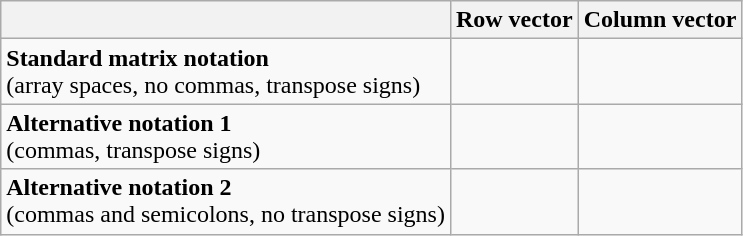<table class="wikitable">
<tr>
<th></th>
<th>Row vector</th>
<th>Column vector</th>
</tr>
<tr>
<td><strong>Standard matrix notation</strong><br>(array spaces, no commas, transpose signs)</td>
<td align=center></td>
<td align=center></td>
</tr>
<tr>
<td><strong>Alternative notation 1</strong><br>(commas, transpose signs)</td>
<td align=center></td>
<td align=center></td>
</tr>
<tr>
<td><strong>Alternative notation 2</strong><br>(commas and semicolons, no transpose signs)</td>
<td align=center></td>
<td align=center></td>
</tr>
</table>
